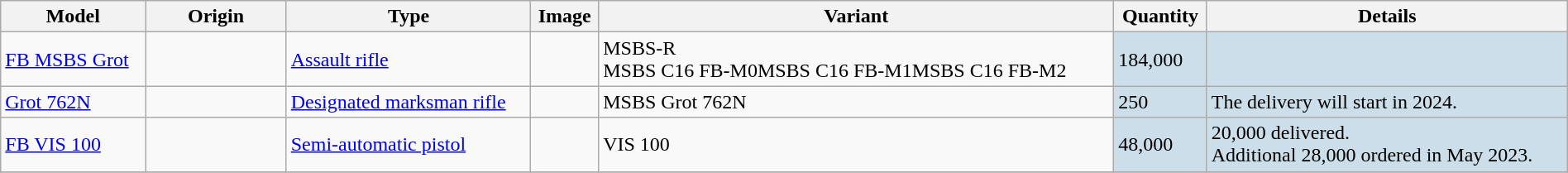<table class="wikitable" width="100%">
<tr>
<th>Model</th>
<th width="9%">Origin</th>
<th>Type</th>
<th>Image</th>
<th>Variant</th>
<th>Quantity</th>
<th>Details</th>
</tr>
<tr>
<td><a href='#'>FB MSBS Grot</a></td>
<td></td>
<td><a href='#'>Assault rifle</a></td>
<td></td>
<td>MSBS-R<br>MSBS C16 FB-M0MSBS C16 FB-M1MSBS C16 FB-M2</td>
<td style="background:#ccdee9">184,000</td>
<td style="background:#ccdee9"></td>
</tr>
<tr>
<td><a href='#'>Grot 762N</a></td>
<td></td>
<td><a href='#'>Designated marksman rifle</a></td>
<td></td>
<td>MSBS Grot 762N</td>
<td style="background:#ccdee9">250</td>
<td style="background:#ccdee9">The delivery will start in 2024.</td>
</tr>
<tr>
<td><a href='#'>FB VIS 100</a></td>
<td></td>
<td><a href='#'>Semi-automatic pistol</a></td>
<td></td>
<td>VIS 100</td>
<td style="background:#ccdee9">48,000</td>
<td style="background:#ccdee9">20,000 delivered.<br>Additional 28,000 ordered in May 2023.</td>
</tr>
<tr>
</tr>
</table>
